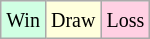<table class="wikitable">
<tr>
<td style="background-color: #d0ffe3;"><small>Win</small></td>
<td style="background-color: #ffffdd;"><small>Draw</small></td>
<td style="background-color: #ffd0e3;"><small>Loss</small></td>
</tr>
</table>
